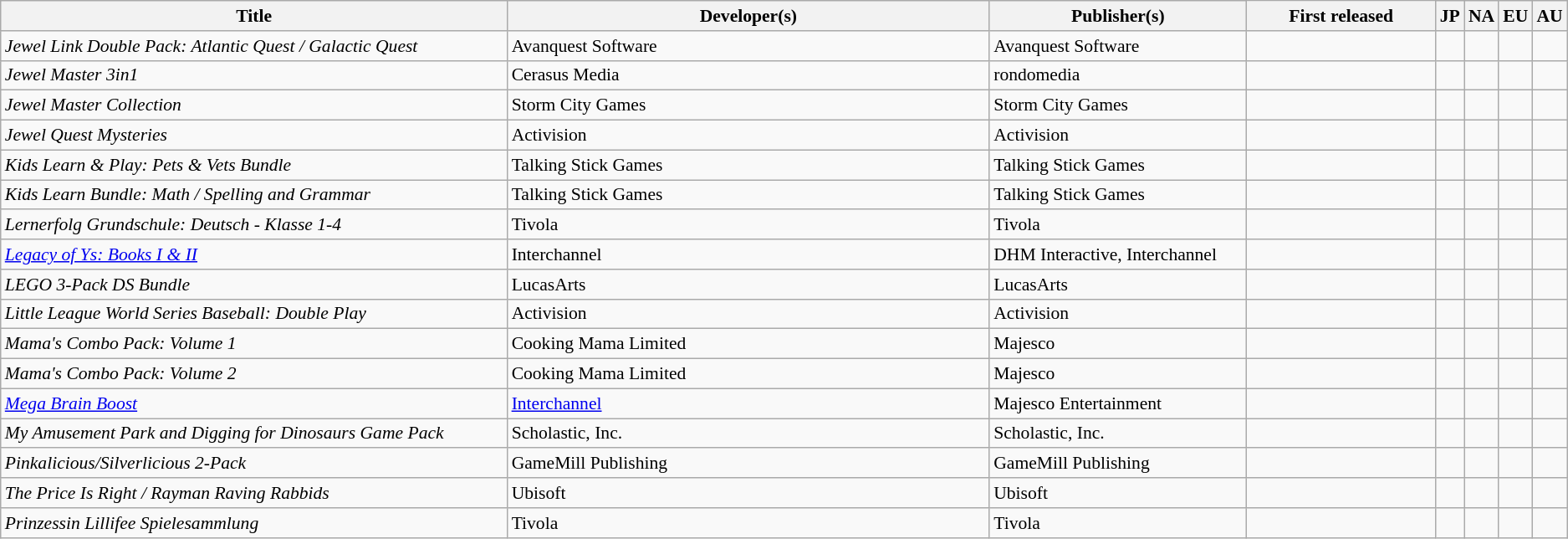<table class="wikitable plainrowheaders sortable" style="font-size:90%;" id="bundlelist">
<tr>
<th width=40%>Title</th>
<th width=40%>Developer(s)</th>
<th width=85%>Publisher(s)</th>
<th style="display:inline-block; border:0; width:144px;">First released</th>
<th width=5%>JP</th>
<th width=5%>NA</th>
<th width=5%>EU</th>
<th width=5%>AU</th>
</tr>
<tr>
<td><em>Jewel Link Double Pack: Atlantic Quest / Galactic Quest</em></td>
<td>Avanquest Software</td>
<td>Avanquest Software</td>
<td></td>
<td></td>
<td></td>
<td></td>
<td></td>
</tr>
<tr>
<td><em>Jewel Master 3in1</em></td>
<td>Cerasus Media</td>
<td>rondomedia</td>
<td></td>
<td></td>
<td></td>
<td></td>
<td></td>
</tr>
<tr>
<td><em>Jewel Master Collection</em></td>
<td>Storm City Games</td>
<td>Storm City Games</td>
<td></td>
<td></td>
<td></td>
<td></td>
<td></td>
</tr>
<tr>
<td><em>Jewel Quest Mysteries</em></td>
<td>Activision</td>
<td>Activision</td>
<td></td>
<td></td>
<td></td>
<td></td>
<td></td>
</tr>
<tr>
<td><em>Kids Learn & Play: Pets & Vets Bundle</em></td>
<td>Talking Stick Games</td>
<td>Talking Stick Games</td>
<td></td>
<td></td>
<td></td>
<td></td>
<td></td>
</tr>
<tr>
<td><em>Kids Learn Bundle: Math / Spelling and Grammar</em></td>
<td>Talking Stick Games</td>
<td>Talking Stick Games</td>
<td></td>
<td></td>
<td></td>
<td></td>
<td></td>
</tr>
<tr>
<td><em>Lernerfolg Grundschule: Deutsch - Klasse 1-4</em></td>
<td>Tivola</td>
<td>Tivola</td>
<td></td>
<td></td>
<td></td>
<td></td>
<td></td>
</tr>
<tr>
<td><em><a href='#'>Legacy of Ys: Books I & II</a></em></td>
<td>Interchannel</td>
<td>DHM Interactive, Interchannel</td>
<td></td>
<td></td>
<td></td>
<td></td>
<td></td>
</tr>
<tr>
<td><em>LEGO 3-Pack DS Bundle</em></td>
<td>LucasArts</td>
<td>LucasArts</td>
<td></td>
<td></td>
<td></td>
<td></td>
<td></td>
</tr>
<tr>
<td><em>Little League World Series Baseball: Double Play</em></td>
<td>Activision</td>
<td>Activision</td>
<td></td>
<td></td>
<td></td>
<td></td>
<td></td>
</tr>
<tr>
<td><em>Mama's Combo Pack: Volume 1</em></td>
<td>Cooking Mama Limited</td>
<td>Majesco</td>
<td></td>
<td></td>
<td></td>
<td></td>
<td></td>
</tr>
<tr>
<td><em>Mama's Combo Pack: Volume 2</em></td>
<td>Cooking Mama Limited</td>
<td>Majesco</td>
<td></td>
<td></td>
<td></td>
<td></td>
<td></td>
</tr>
<tr>
<td><em><a href='#'>Mega Brain Boost</a></em></td>
<td><a href='#'>Interchannel</a></td>
<td>Majesco Entertainment</td>
<td></td>
<td></td>
<td></td>
<td></td>
<td></td>
</tr>
<tr>
<td><em>My Amusement Park and Digging for Dinosaurs Game Pack</em></td>
<td>Scholastic, Inc.</td>
<td>Scholastic, Inc.</td>
<td></td>
<td></td>
<td></td>
<td></td>
<td></td>
</tr>
<tr>
<td><em>Pinkalicious/Silverlicious 2-Pack</em></td>
<td>GameMill Publishing</td>
<td>GameMill Publishing</td>
<td></td>
<td></td>
<td></td>
<td></td>
<td></td>
</tr>
<tr>
<td><em>The Price Is Right / Rayman Raving Rabbids</em></td>
<td>Ubisoft</td>
<td>Ubisoft</td>
<td></td>
<td></td>
<td></td>
<td></td>
<td></td>
</tr>
<tr>
<td><em>Prinzessin Lillifee Spielesammlung</em></td>
<td>Tivola</td>
<td>Tivola</td>
<td></td>
<td></td>
<td></td>
<td></td>
<td></td>
</tr>
</table>
